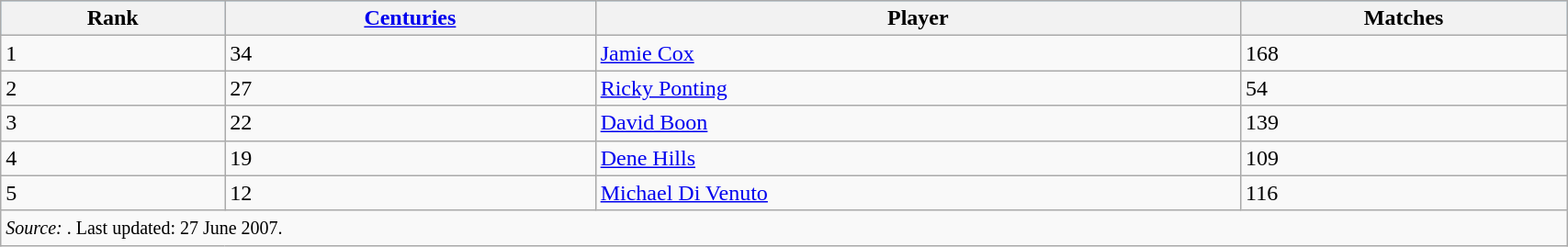<table class="wikitable" style="width:90%;">
<tr style="background:#87cefa;">
<th>Rank</th>
<th><a href='#'>Centuries</a></th>
<th>Player</th>
<th>Matches</th>
</tr>
<tr>
<td>1</td>
<td>34</td>
<td><a href='#'>Jamie Cox</a></td>
<td>168</td>
</tr>
<tr>
<td>2</td>
<td>27</td>
<td><a href='#'>Ricky Ponting</a></td>
<td>54</td>
</tr>
<tr>
<td>3</td>
<td>22</td>
<td><a href='#'>David Boon</a></td>
<td>139</td>
</tr>
<tr>
<td>4</td>
<td>19</td>
<td><a href='#'>Dene Hills</a></td>
<td>109</td>
</tr>
<tr>
<td>5</td>
<td>12</td>
<td><a href='#'>Michael Di Venuto</a></td>
<td>116</td>
</tr>
<tr>
<td colspan=4><small><em>Source: </em>. Last updated: 27 June 2007.</small></td>
</tr>
</table>
